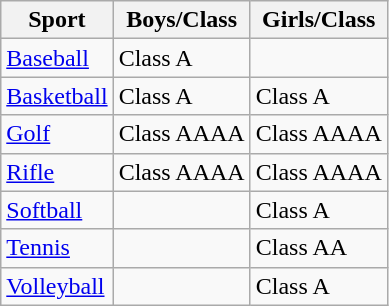<table class="wikitable">
<tr>
<th>Sport</th>
<th>Boys/Class</th>
<th>Girls/Class</th>
</tr>
<tr>
<td><a href='#'>Baseball</a></td>
<td>Class A</td>
<td></td>
</tr>
<tr>
<td><a href='#'>Basketball</a></td>
<td>Class A</td>
<td>Class A</td>
</tr>
<tr>
<td><a href='#'>Golf</a></td>
<td>Class AAAA</td>
<td>Class AAAA</td>
</tr>
<tr>
<td><a href='#'>Rifle</a></td>
<td>Class AAAA</td>
<td>Class AAAA</td>
</tr>
<tr>
<td><a href='#'>Softball</a></td>
<td></td>
<td>Class A</td>
</tr>
<tr>
<td><a href='#'>Tennis</a></td>
<td></td>
<td>Class AA</td>
</tr>
<tr>
<td><a href='#'>Volleyball</a></td>
<td></td>
<td>Class A</td>
</tr>
</table>
